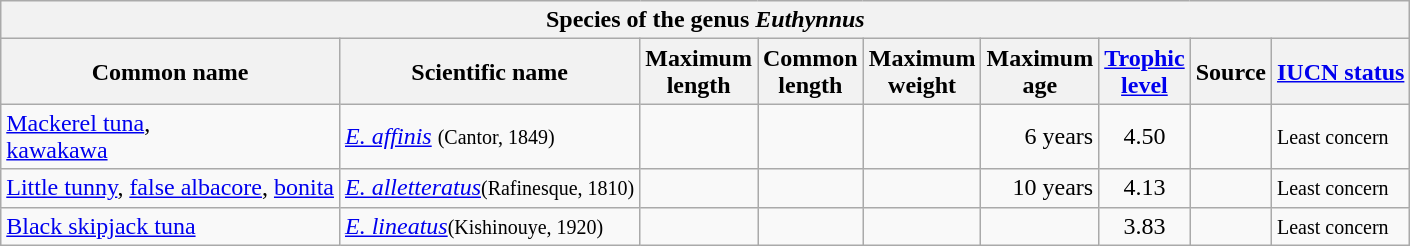<table class="wikitable">
<tr>
<th colspan="9">Species of the genus <em>Euthynnus</em></th>
</tr>
<tr>
<th>Common name</th>
<th>Scientific name</th>
<th>Maximum<br>length</th>
<th>Common<br>length</th>
<th>Maximum<br>weight</th>
<th>Maximum<br>age</th>
<th><a href='#'>Trophic<br>level</a></th>
<th>Source</th>
<th><a href='#'>IUCN status</a></th>
</tr>
<tr>
<td><a href='#'>Mackerel tuna</a>,<br><a href='#'>kawakawa</a></td>
<td><em><a href='#'>E. affinis</a></em> <small>(Cantor, 1849)</small></td>
<td style="text-align:right;"></td>
<td style="text-align:right;"></td>
<td style="text-align:right;"></td>
<td style="text-align:right;">6 years</td>
<td style="text-align:center;">4.50</td>
<td style="text-align:center;"></td>
<td> <small>Least concern</small></td>
</tr>
<tr>
<td><a href='#'>Little tunny</a>, <a href='#'>false albacore</a>, <a href='#'>bonita</a></td>
<td><em><a href='#'>E. alletteratus</a></em><small>(Rafinesque, 1810)</small></td>
<td style="text-align:right;"></td>
<td style="text-align:right;"></td>
<td style="text-align:right;"></td>
<td style="text-align:right;">10 years</td>
<td style="text-align:center;">4.13</td>
<td style="text-align:center;"></td>
<td> <small>Least concern</small></td>
</tr>
<tr>
<td><a href='#'>Black skipjack tuna</a> </td>
<td><em><a href='#'>E. lineatus</a></em><small>(Kishinouye, 1920)</small></td>
<td style="text-align:right;"></td>
<td style="text-align:right;"></td>
<td style="text-align:right;"></td>
<td style="text-align:right;"></td>
<td style="text-align:center;">3.83</td>
<td style="text-align:center;"></td>
<td> <small>Least concern</small></td>
</tr>
</table>
